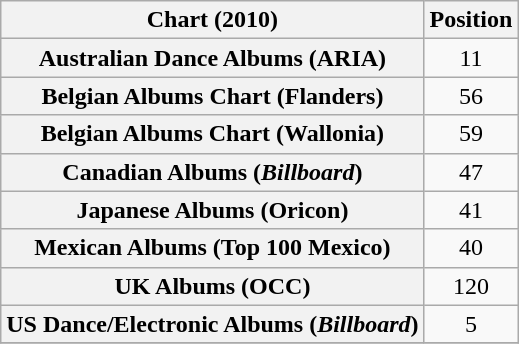<table class="wikitable sortable plainrowheaders" style="text-align:center">
<tr>
<th scope="col">Chart (2010)</th>
<th scope="col">Position</th>
</tr>
<tr>
<th scope="row">Australian Dance Albums (ARIA)</th>
<td>11</td>
</tr>
<tr>
<th scope="row">Belgian Albums Chart (Flanders)</th>
<td>56</td>
</tr>
<tr>
<th scope="row">Belgian Albums Chart (Wallonia)</th>
<td>59</td>
</tr>
<tr>
<th scope="row">Canadian Albums (<em>Billboard</em>)</th>
<td>47</td>
</tr>
<tr>
<th scope="row">Japanese Albums (Oricon)</th>
<td>41</td>
</tr>
<tr>
<th scope="row">Mexican Albums (Top 100 Mexico)</th>
<td>40</td>
</tr>
<tr>
<th scope="row">UK Albums (OCC)</th>
<td>120</td>
</tr>
<tr>
<th scope="row">US Dance/Electronic Albums (<em>Billboard</em>)</th>
<td>5</td>
</tr>
<tr>
</tr>
</table>
